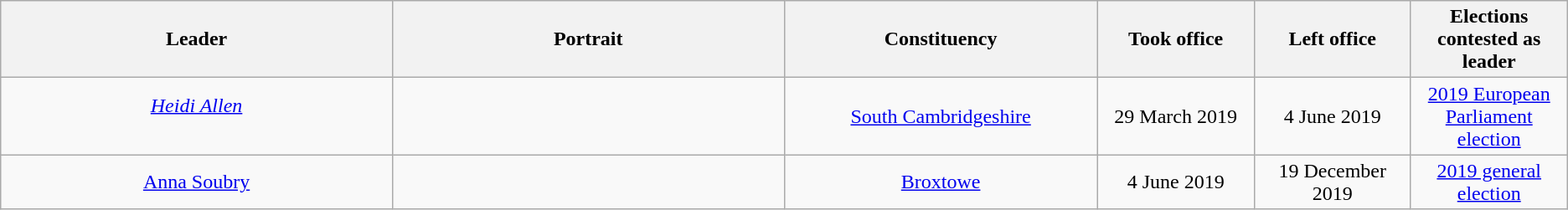<table class="wikitable" style="text-align:center">
<tr>
<th style="width:25%;">Leader<br></th>
<th width=60>Portrait</th>
<th style="width:20%;">Constituency</th>
<th style="width:10%;">Took office</th>
<th style="width:10%;">Left office</th>
<th style="width:10%;">Elections contested as leader</th>
</tr>
<tr>
<td><em><a href='#'>Heidi Allen</a></em><br><br></td>
<td></td>
<td><a href='#'>South Cambridgeshire</a></td>
<td>29 March 2019</td>
<td>4 June 2019</td>
<td><a href='#'>2019 European Parliament election</a></td>
</tr>
<tr>
<td><a href='#'>Anna Soubry</a><br></td>
<td></td>
<td><a href='#'>Broxtowe</a></td>
<td>4 June 2019</td>
<td>19 December 2019</td>
<td><a href='#'>2019 general election</a></td>
</tr>
</table>
